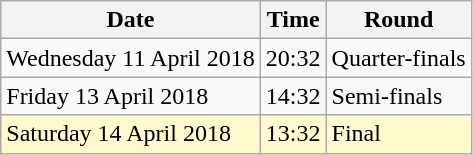<table class="wikitable">
<tr>
<th>Date</th>
<th>Time</th>
<th>Round</th>
</tr>
<tr>
<td>Wednesday 11 April 2018</td>
<td>20:32</td>
<td>Quarter-finals</td>
</tr>
<tr>
<td>Friday 13 April 2018</td>
<td>14:32</td>
<td>Semi-finals</td>
</tr>
<tr>
<td style=background:lemonchiffon>Saturday 14 April 2018</td>
<td style=background:lemonchiffon>13:32</td>
<td style=background:lemonchiffon>Final</td>
</tr>
</table>
